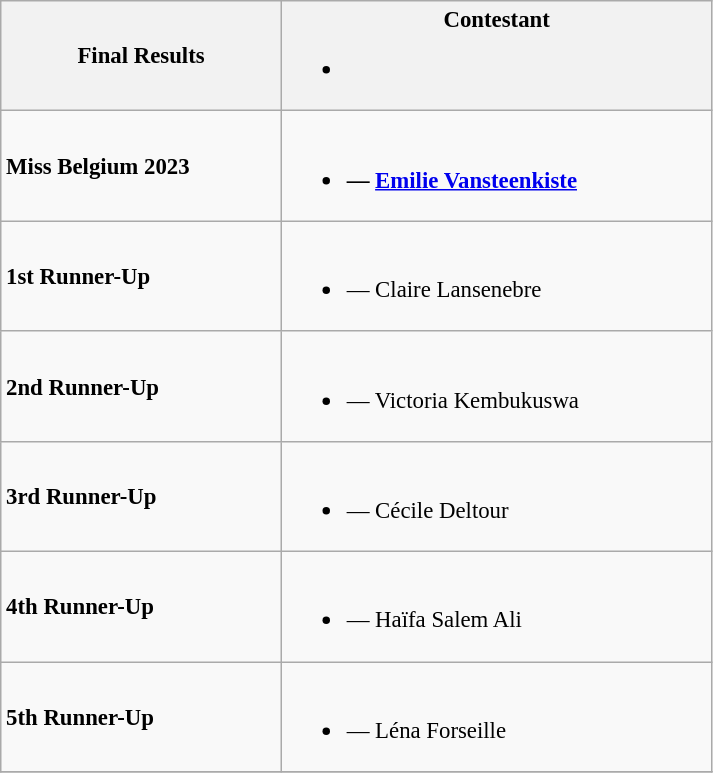<table class="wikitable sortable" style="font-size:95%;">
<tr>
<th style="width:180px;">Final Results</th>
<th style="width:280px;">Contestant<br><ul><li></li></ul></th>
</tr>
<tr>
<td><strong>Miss Belgium 2023</strong></td>
<td><br><ul><li><strong> — <a href='#'>Emilie Vansteenkiste</a></strong></li></ul></td>
</tr>
<tr>
<td><strong>1st Runner-Up</strong></td>
<td><br><ul><li><strong></strong> — Claire Lansenebre</li></ul></td>
</tr>
<tr>
<td><strong> 2nd Runner-Up</strong></td>
<td><br><ul><li><strong></strong> — Victoria Kembukuswa</li></ul></td>
</tr>
<tr>
<td><strong> 3rd Runner-Up</strong></td>
<td><br><ul><li><strong></strong> — Cécile Deltour</li></ul></td>
</tr>
<tr>
<td><strong> 4th Runner-Up</strong></td>
<td><br><ul><li><strong></strong> — Haïfa Salem Ali</li></ul></td>
</tr>
<tr>
<td><strong> 5th Runner-Up</strong></td>
<td><br><ul><li><strong></strong> — Léna Forseille</li></ul></td>
</tr>
<tr>
</tr>
</table>
